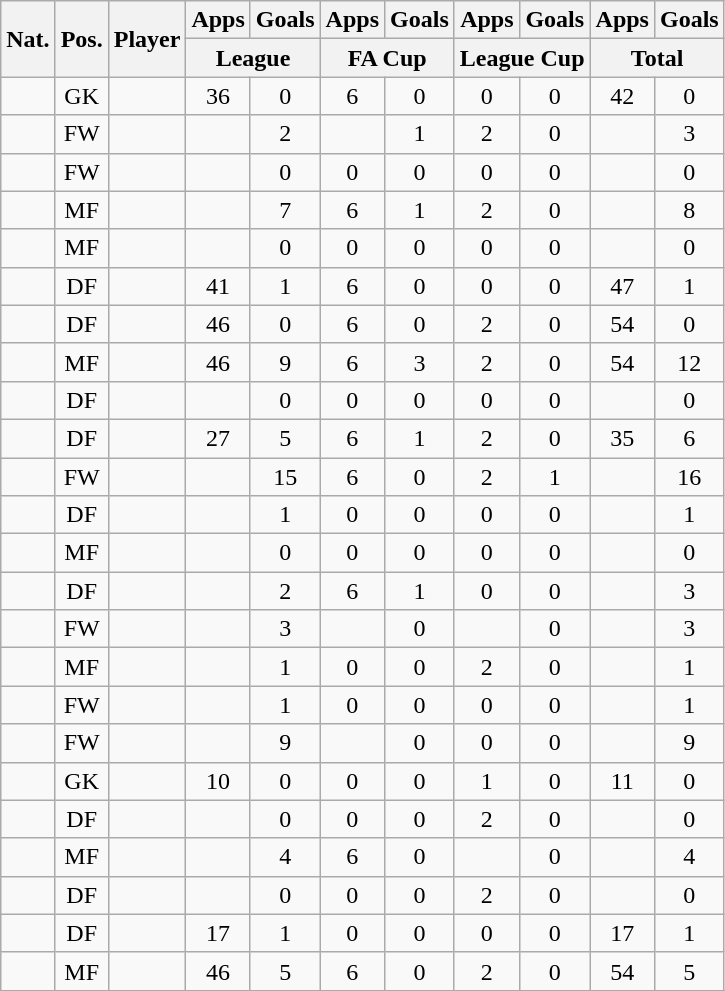<table class="wikitable sortable" style="text-align: center;">
<tr>
<th rowspan="2">Nat.</th>
<th rowspan="2">Pos.</th>
<th rowspan="2">Player</th>
<th>Apps</th>
<th>Goals</th>
<th>Apps</th>
<th>Goals</th>
<th>Apps</th>
<th>Goals</th>
<th>Apps</th>
<th>Goals</th>
</tr>
<tr class="unsortable">
<th colspan="2">League</th>
<th colspan="2">FA Cup</th>
<th colspan="2">League Cup</th>
<th colspan="2">Total</th>
</tr>
<tr>
<td></td>
<td>GK</td>
<td align="left"></td>
<td>36</td>
<td>0</td>
<td>6</td>
<td>0</td>
<td>0</td>
<td>0</td>
<td>42</td>
<td>0</td>
</tr>
<tr>
<td></td>
<td>FW</td>
<td align="left"></td>
<td></td>
<td>2</td>
<td></td>
<td>1</td>
<td>2</td>
<td>0</td>
<td></td>
<td>3</td>
</tr>
<tr>
<td></td>
<td>FW</td>
<td align="left"></td>
<td></td>
<td>0</td>
<td>0</td>
<td>0</td>
<td>0</td>
<td>0</td>
<td></td>
<td>0</td>
</tr>
<tr>
<td></td>
<td>MF</td>
<td align="left"></td>
<td></td>
<td>7</td>
<td>6</td>
<td>1</td>
<td>2</td>
<td>0</td>
<td></td>
<td>8</td>
</tr>
<tr>
<td></td>
<td>MF</td>
<td align="left"></td>
<td></td>
<td>0</td>
<td>0</td>
<td>0</td>
<td>0</td>
<td>0</td>
<td></td>
<td>0</td>
</tr>
<tr>
<td></td>
<td>DF</td>
<td align="left"></td>
<td>41</td>
<td>1</td>
<td>6</td>
<td>0</td>
<td>0</td>
<td>0</td>
<td>47</td>
<td>1</td>
</tr>
<tr>
<td></td>
<td>DF</td>
<td align="left"></td>
<td>46</td>
<td>0</td>
<td>6</td>
<td>0</td>
<td>2</td>
<td>0</td>
<td>54</td>
<td>0</td>
</tr>
<tr>
<td></td>
<td>MF</td>
<td align="left"></td>
<td>46</td>
<td>9</td>
<td>6</td>
<td>3</td>
<td>2</td>
<td>0</td>
<td>54</td>
<td>12</td>
</tr>
<tr>
<td></td>
<td>DF</td>
<td align="left"></td>
<td></td>
<td>0</td>
<td>0</td>
<td>0</td>
<td>0</td>
<td>0</td>
<td></td>
<td>0</td>
</tr>
<tr>
<td></td>
<td>DF</td>
<td align="left"></td>
<td>27</td>
<td>5</td>
<td>6</td>
<td>1</td>
<td>2</td>
<td>0</td>
<td>35</td>
<td>6</td>
</tr>
<tr>
<td></td>
<td>FW</td>
<td align="left"></td>
<td></td>
<td>15</td>
<td>6</td>
<td>0</td>
<td>2</td>
<td>1</td>
<td></td>
<td>16</td>
</tr>
<tr>
<td></td>
<td>DF</td>
<td align="left"></td>
<td></td>
<td>1</td>
<td>0</td>
<td>0</td>
<td>0</td>
<td>0</td>
<td></td>
<td>1</td>
</tr>
<tr>
<td></td>
<td>MF</td>
<td align="left"></td>
<td></td>
<td>0</td>
<td>0</td>
<td>0</td>
<td>0</td>
<td>0</td>
<td></td>
<td>0</td>
</tr>
<tr>
<td></td>
<td>DF</td>
<td align="left"></td>
<td></td>
<td>2</td>
<td>6</td>
<td>1</td>
<td>0</td>
<td>0</td>
<td></td>
<td>3</td>
</tr>
<tr>
<td></td>
<td>FW</td>
<td align="left"></td>
<td></td>
<td>3</td>
<td></td>
<td>0</td>
<td></td>
<td>0</td>
<td></td>
<td>3</td>
</tr>
<tr>
<td></td>
<td>MF</td>
<td align="left"></td>
<td></td>
<td>1</td>
<td>0</td>
<td>0</td>
<td>2</td>
<td>0</td>
<td></td>
<td>1</td>
</tr>
<tr>
<td></td>
<td>FW</td>
<td align="left"></td>
<td></td>
<td>1</td>
<td>0</td>
<td>0</td>
<td>0</td>
<td>0</td>
<td></td>
<td>1</td>
</tr>
<tr>
<td></td>
<td>FW</td>
<td align="left"></td>
<td></td>
<td>9</td>
<td></td>
<td>0</td>
<td>0</td>
<td>0</td>
<td></td>
<td>9</td>
</tr>
<tr>
<td></td>
<td>GK</td>
<td align="left"></td>
<td>10</td>
<td>0</td>
<td>0</td>
<td>0</td>
<td>1</td>
<td>0</td>
<td>11</td>
<td>0</td>
</tr>
<tr>
<td></td>
<td>DF</td>
<td align="left"></td>
<td></td>
<td>0</td>
<td>0</td>
<td>0</td>
<td>2</td>
<td>0</td>
<td></td>
<td>0</td>
</tr>
<tr>
<td></td>
<td>MF</td>
<td align="left"></td>
<td></td>
<td>4</td>
<td>6</td>
<td>0</td>
<td></td>
<td>0</td>
<td></td>
<td>4</td>
</tr>
<tr>
<td></td>
<td>DF</td>
<td align="left"></td>
<td></td>
<td>0</td>
<td>0</td>
<td>0</td>
<td>2</td>
<td>0</td>
<td></td>
<td>0</td>
</tr>
<tr>
<td></td>
<td>DF</td>
<td align="left"></td>
<td>17</td>
<td>1</td>
<td>0</td>
<td>0</td>
<td>0</td>
<td>0</td>
<td>17</td>
<td>1</td>
</tr>
<tr>
<td></td>
<td>MF</td>
<td align="left"></td>
<td>46</td>
<td>5</td>
<td>6</td>
<td>0</td>
<td>2</td>
<td>0</td>
<td>54</td>
<td>5</td>
</tr>
<tr>
</tr>
</table>
